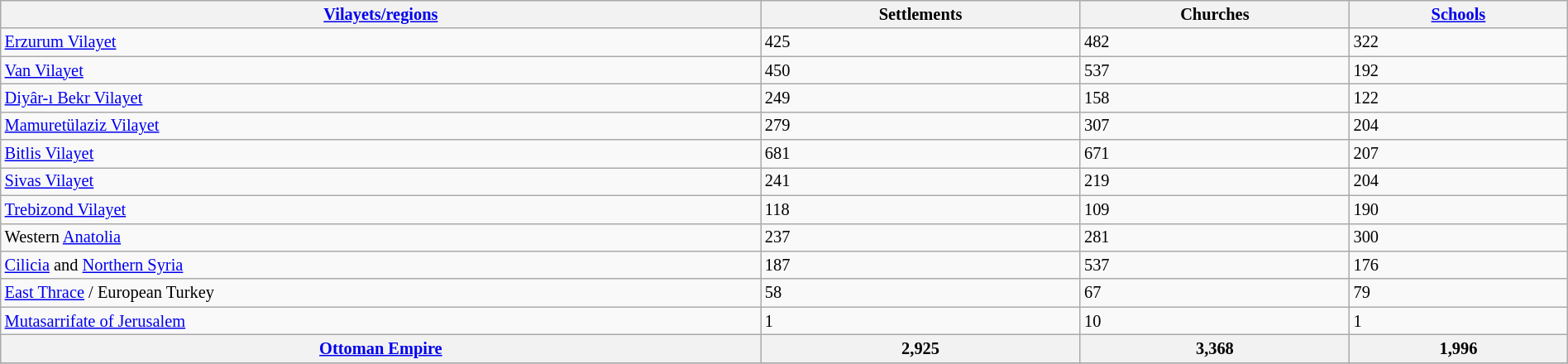<table class="wikitable" style="font-size:85%;width:100%;">
<tr>
<th><a href='#'>Vilayets/regions</a></th>
<th>Settlements</th>
<th>Churches</th>
<th><a href='#'>Schools</a></th>
</tr>
<tr>
<td><a href='#'>Erzurum Vilayet</a></td>
<td>425</td>
<td>482</td>
<td>322</td>
</tr>
<tr>
<td><a href='#'>Van Vilayet</a></td>
<td>450</td>
<td>537</td>
<td>192</td>
</tr>
<tr>
<td><a href='#'>Diyâr-ı Bekr Vilayet</a></td>
<td>249</td>
<td>158</td>
<td>122</td>
</tr>
<tr>
<td><a href='#'>Mamuretülaziz Vilayet</a></td>
<td>279</td>
<td>307</td>
<td>204</td>
</tr>
<tr>
<td><a href='#'>Bitlis Vilayet</a></td>
<td>681</td>
<td>671</td>
<td>207</td>
</tr>
<tr>
<td><a href='#'>Sivas Vilayet</a></td>
<td>241</td>
<td>219</td>
<td>204</td>
</tr>
<tr>
<td><a href='#'>Trebizond Vilayet</a></td>
<td>118</td>
<td>109</td>
<td>190</td>
</tr>
<tr>
<td>Western <a href='#'>Anatolia</a></td>
<td>237</td>
<td>281</td>
<td>300</td>
</tr>
<tr>
<td><a href='#'>Cilicia</a> and <a href='#'>Northern Syria</a></td>
<td>187</td>
<td>537</td>
<td>176</td>
</tr>
<tr>
<td><a href='#'>East Thrace</a> / European Turkey</td>
<td>58</td>
<td>67</td>
<td>79</td>
</tr>
<tr>
<td><a href='#'>Mutasarrifate of Jerusalem</a></td>
<td>1</td>
<td>10</td>
<td>1</td>
</tr>
<tr>
<th><a href='#'>Ottoman Empire</a></th>
<th>2,925</th>
<th>3,368</th>
<th>1,996</th>
</tr>
<tr>
</tr>
</table>
